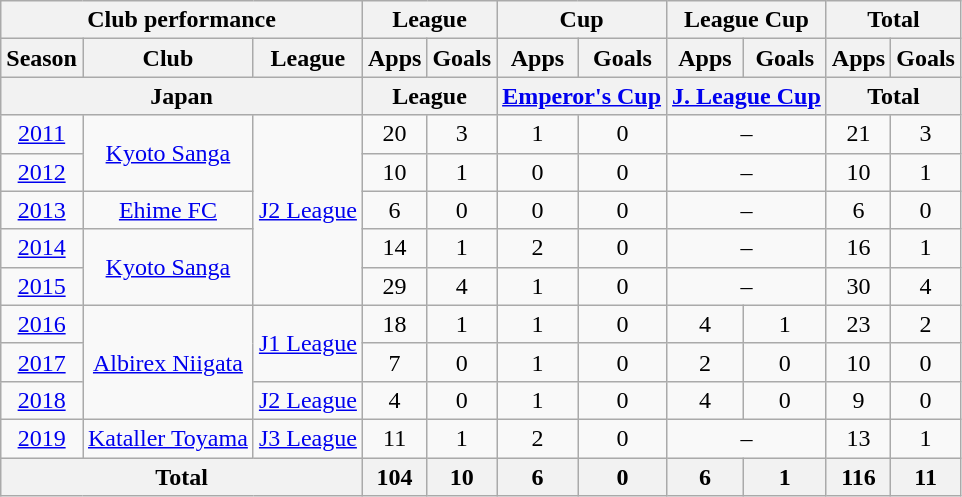<table class="wikitable" style="text-align:center;">
<tr>
<th colspan=3>Club performance</th>
<th colspan=2>League</th>
<th colspan=2>Cup</th>
<th colspan=2>League Cup</th>
<th colspan=2>Total</th>
</tr>
<tr>
<th>Season</th>
<th>Club</th>
<th>League</th>
<th>Apps</th>
<th>Goals</th>
<th>Apps</th>
<th>Goals</th>
<th>Apps</th>
<th>Goals</th>
<th>Apps</th>
<th>Goals</th>
</tr>
<tr>
<th colspan=3>Japan</th>
<th colspan=2>League</th>
<th colspan=2><a href='#'>Emperor's Cup</a></th>
<th colspan=2><a href='#'>J. League Cup</a></th>
<th colspan=2>Total</th>
</tr>
<tr>
<td><a href='#'>2011</a></td>
<td rowspan="2"><a href='#'>Kyoto Sanga</a></td>
<td rowspan="5"><a href='#'>J2 League</a></td>
<td>20</td>
<td>3</td>
<td>1</td>
<td>0</td>
<td colspan="2">–</td>
<td>21</td>
<td>3</td>
</tr>
<tr>
<td><a href='#'>2012</a></td>
<td>10</td>
<td>1</td>
<td>0</td>
<td>0</td>
<td colspan="2">–</td>
<td>10</td>
<td>1</td>
</tr>
<tr>
<td><a href='#'>2013</a></td>
<td><a href='#'>Ehime FC</a></td>
<td>6</td>
<td>0</td>
<td>0</td>
<td>0</td>
<td colspan="2">–</td>
<td>6</td>
<td>0</td>
</tr>
<tr>
<td><a href='#'>2014</a></td>
<td rowspan="2"><a href='#'>Kyoto Sanga</a></td>
<td>14</td>
<td>1</td>
<td>2</td>
<td>0</td>
<td colspan="2">–</td>
<td>16</td>
<td>1</td>
</tr>
<tr>
<td><a href='#'>2015</a></td>
<td>29</td>
<td>4</td>
<td>1</td>
<td>0</td>
<td colspan="2">–</td>
<td>30</td>
<td>4</td>
</tr>
<tr>
<td><a href='#'>2016</a></td>
<td rowspan="3"><a href='#'>Albirex Niigata</a></td>
<td rowspan="2"><a href='#'>J1 League</a></td>
<td>18</td>
<td>1</td>
<td>1</td>
<td>0</td>
<td>4</td>
<td>1</td>
<td>23</td>
<td>2</td>
</tr>
<tr>
<td><a href='#'>2017</a></td>
<td>7</td>
<td>0</td>
<td>1</td>
<td>0</td>
<td>2</td>
<td>0</td>
<td>10</td>
<td>0</td>
</tr>
<tr>
<td><a href='#'>2018</a></td>
<td><a href='#'>J2 League</a></td>
<td>4</td>
<td>0</td>
<td>1</td>
<td>0</td>
<td>4</td>
<td>0</td>
<td>9</td>
<td>0</td>
</tr>
<tr>
<td><a href='#'>2019</a></td>
<td><a href='#'>Kataller Toyama</a></td>
<td><a href='#'>J3 League</a></td>
<td>11</td>
<td>1</td>
<td>2</td>
<td>0</td>
<td colspan="2">–</td>
<td>13</td>
<td>1</td>
</tr>
<tr>
<th colspan=3>Total</th>
<th>104</th>
<th>10</th>
<th>6</th>
<th>0</th>
<th>6</th>
<th>1</th>
<th>116</th>
<th>11</th>
</tr>
</table>
